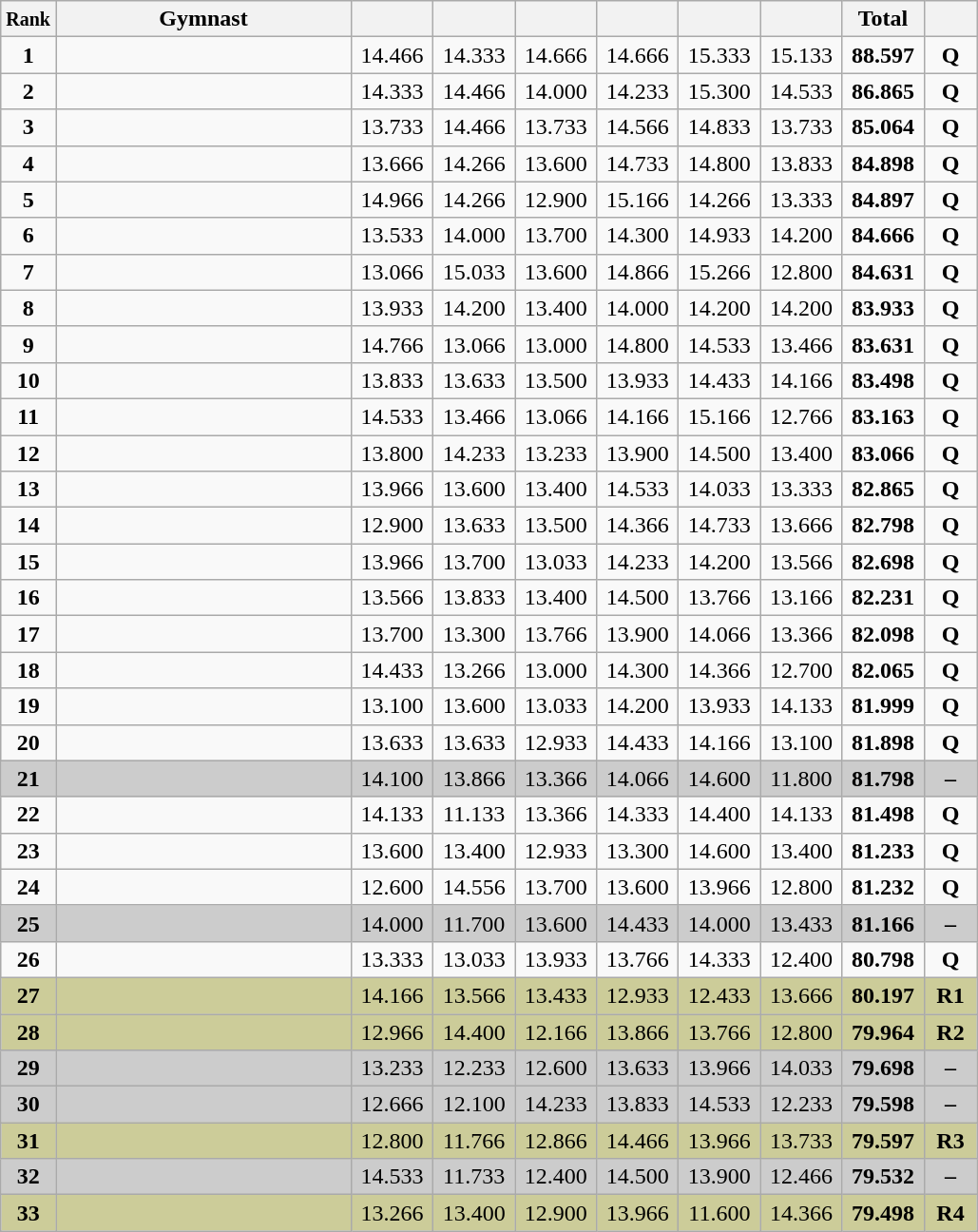<table class="wikitable sortable" style="text-align:center; font-size:100%">
<tr>
<th scope="col" style="width:15px;"><small>Rank</small></th>
<th scope="col" style="width:200px;">Gymnast</th>
<th scope="col" style="width:50px;"></th>
<th scope="col" style="width:50px;"></th>
<th scope="col" style="width:50px;"></th>
<th scope="col" style="width:50px;"></th>
<th scope="col" style="width:50px;"></th>
<th scope="col" style="width:50px;"></th>
<th scope="col" style="width:50px;">Total</th>
<th scope="col" style="width:30px;"><small></small></th>
</tr>
<tr>
<td scope="row" style="text-align:center;"><strong>1</strong></td>
<td style="text-align:left;"></td>
<td>14.466</td>
<td>14.333</td>
<td>14.666</td>
<td>14.666</td>
<td>15.333</td>
<td>15.133</td>
<td><strong>88.597</strong></td>
<td><strong>Q</strong></td>
</tr>
<tr>
<td scope="row" style="text-align:center;"><strong>2</strong></td>
<td style="text-align:left;"></td>
<td>14.333</td>
<td>14.466</td>
<td>14.000</td>
<td>14.233</td>
<td>15.300</td>
<td>14.533</td>
<td><strong>86.865</strong></td>
<td><strong>Q</strong></td>
</tr>
<tr>
<td scope="row" style="text-align:center;"><strong>3</strong></td>
<td style="text-align:left;"></td>
<td>13.733</td>
<td>14.466</td>
<td>13.733</td>
<td>14.566</td>
<td>14.833</td>
<td>13.733</td>
<td><strong>85.064</strong></td>
<td><strong>Q</strong></td>
</tr>
<tr>
<td scope="row" style="text-align:center;"><strong>4</strong></td>
<td style="text-align:left;"></td>
<td>13.666</td>
<td>14.266</td>
<td>13.600</td>
<td>14.733</td>
<td>14.800</td>
<td>13.833</td>
<td><strong>84.898</strong></td>
<td><strong>Q</strong></td>
</tr>
<tr>
<td scope="row" style="text-align:center;"><strong>5</strong></td>
<td style="text-align:left;"></td>
<td>14.966</td>
<td>14.266</td>
<td>12.900</td>
<td>15.166</td>
<td>14.266</td>
<td>13.333</td>
<td><strong>84.897</strong></td>
<td><strong>Q</strong></td>
</tr>
<tr>
<td scope="row" style="text-align:center;"><strong>6</strong></td>
<td style="text-align:left;"></td>
<td>13.533</td>
<td>14.000</td>
<td>13.700</td>
<td>14.300</td>
<td>14.933</td>
<td>14.200</td>
<td><strong>84.666</strong></td>
<td><strong>Q</strong></td>
</tr>
<tr>
<td scope="row" style="text-align:center;"><strong>7</strong></td>
<td style="text-align:left;"></td>
<td>13.066</td>
<td>15.033</td>
<td>13.600</td>
<td>14.866</td>
<td>15.266</td>
<td>12.800</td>
<td><strong>84.631</strong></td>
<td><strong>Q</strong></td>
</tr>
<tr>
<td scope="row" style="text-align:center;"><strong>8</strong></td>
<td style="text-align:left;"></td>
<td>13.933</td>
<td>14.200</td>
<td>13.400</td>
<td>14.000</td>
<td>14.200</td>
<td>14.200</td>
<td><strong>83.933</strong></td>
<td><strong>Q</strong></td>
</tr>
<tr>
<td scope="row" style="text-align:center;"><strong>9</strong></td>
<td style="text-align:left;"></td>
<td>14.766</td>
<td>13.066</td>
<td>13.000</td>
<td>14.800</td>
<td>14.533</td>
<td>13.466</td>
<td><strong>83.631</strong></td>
<td><strong>Q</strong></td>
</tr>
<tr>
<td scope="row" style="text-align:center;"><strong>10</strong></td>
<td style="text-align:left;"></td>
<td>13.833</td>
<td>13.633</td>
<td>13.500</td>
<td>13.933</td>
<td>14.433</td>
<td>14.166</td>
<td><strong>83.498</strong></td>
<td><strong>Q</strong></td>
</tr>
<tr>
<td scope="row" style="text-align:center;"><strong>11</strong></td>
<td style="text-align:left;"></td>
<td>14.533</td>
<td>13.466</td>
<td>13.066</td>
<td>14.166</td>
<td>15.166</td>
<td>12.766</td>
<td><strong>83.163</strong></td>
<td><strong>Q</strong></td>
</tr>
<tr>
<td scope="row" style="text-align:center;"><strong>12</strong></td>
<td style="text-align:left;"></td>
<td>13.800</td>
<td>14.233</td>
<td>13.233</td>
<td>13.900</td>
<td>14.500</td>
<td>13.400</td>
<td><strong>83.066</strong></td>
<td><strong>Q</strong></td>
</tr>
<tr>
<td scope="row" style="text-align:center;"><strong>13</strong></td>
<td style="text-align:left;"></td>
<td>13.966</td>
<td>13.600</td>
<td>13.400</td>
<td>14.533</td>
<td>14.033</td>
<td>13.333</td>
<td><strong>82.865</strong></td>
<td><strong>Q</strong></td>
</tr>
<tr>
<td scope="row" style="text-align:center;"><strong>14</strong></td>
<td style="text-align:left;"></td>
<td>12.900</td>
<td>13.633</td>
<td>13.500</td>
<td>14.366</td>
<td>14.733</td>
<td>13.666</td>
<td><strong>82.798</strong></td>
<td><strong>Q</strong></td>
</tr>
<tr>
<td scope="row" style="text-align:center;"><strong>15</strong></td>
<td style="text-align:left;"></td>
<td>13.966</td>
<td>13.700</td>
<td>13.033</td>
<td>14.233</td>
<td>14.200</td>
<td>13.566</td>
<td><strong>82.698</strong></td>
<td><strong>Q</strong></td>
</tr>
<tr>
<td scope="row" style="text-align:center;"><strong>16</strong></td>
<td style="text-align:left;"></td>
<td>13.566</td>
<td>13.833</td>
<td>13.400</td>
<td>14.500</td>
<td>13.766</td>
<td>13.166</td>
<td><strong>82.231</strong></td>
<td><strong>Q</strong></td>
</tr>
<tr>
<td scope="row" style="text-align:center;"><strong>17</strong></td>
<td style="text-align:left;"></td>
<td>13.700</td>
<td>13.300</td>
<td>13.766</td>
<td>13.900</td>
<td>14.066</td>
<td>13.366</td>
<td><strong>82.098</strong></td>
<td><strong>Q</strong></td>
</tr>
<tr>
<td scope="row" style="text-align:center;"><strong>18</strong></td>
<td style="text-align:left;"></td>
<td>14.433</td>
<td>13.266</td>
<td>13.000</td>
<td>14.300</td>
<td>14.366</td>
<td>12.700</td>
<td><strong>82.065</strong></td>
<td><strong>Q</strong></td>
</tr>
<tr>
<td scope="row" style="text-align:center;"><strong>19</strong></td>
<td style="text-align:left;"></td>
<td>13.100</td>
<td>13.600</td>
<td>13.033</td>
<td>14.200</td>
<td>13.933</td>
<td>14.133</td>
<td><strong>81.999</strong></td>
<td><strong>Q</strong></td>
</tr>
<tr>
<td scope="row" style="text-align:center;"><strong>20</strong></td>
<td style="text-align:left;"></td>
<td>13.633</td>
<td>13.633</td>
<td>12.933</td>
<td>14.433</td>
<td>14.166</td>
<td>13.100</td>
<td><strong>81.898</strong></td>
<td><strong>Q</strong></td>
</tr>
<tr style="background:#cccccc;">
<td scope="row" style="text-align:center;"><strong>21</strong></td>
<td style="text-align:left;"></td>
<td>14.100</td>
<td>13.866</td>
<td>13.366</td>
<td>14.066</td>
<td>14.600</td>
<td>11.800</td>
<td><strong>81.798</strong></td>
<td><strong>–</strong></td>
</tr>
<tr>
<td scope="row" style="text-align:center;"><strong>22</strong></td>
<td style="text-align:left;"></td>
<td>14.133</td>
<td>11.133</td>
<td>13.366</td>
<td>14.333</td>
<td>14.400</td>
<td>14.133</td>
<td><strong>81.498</strong></td>
<td><strong>Q</strong></td>
</tr>
<tr>
<td scope="row" style="text-align:center;"><strong>23</strong></td>
<td style="text-align:left;"></td>
<td>13.600</td>
<td>13.400</td>
<td>12.933</td>
<td>13.300</td>
<td>14.600</td>
<td>13.400</td>
<td><strong>81.233</strong></td>
<td><strong>Q</strong></td>
</tr>
<tr>
<td scope="row" style="text-align:center;"><strong>24</strong></td>
<td style="text-align:left;"></td>
<td>12.600</td>
<td>14.556</td>
<td>13.700</td>
<td>13.600</td>
<td>13.966</td>
<td>12.800</td>
<td><strong>81.232</strong></td>
<td><strong>Q</strong></td>
</tr>
<tr style="background:#cccccc;">
<td scope="row" style="text-align:center;"><strong>25</strong></td>
<td style="text-align:left;"></td>
<td>14.000</td>
<td>11.700</td>
<td>13.600</td>
<td>14.433</td>
<td>14.000</td>
<td>13.433</td>
<td><strong>81.166</strong></td>
<td><strong>–</strong></td>
</tr>
<tr>
<td scope="row" style="text-align:center;"><strong>26</strong></td>
<td style="text-align:left;"></td>
<td>13.333</td>
<td>13.033</td>
<td>13.933</td>
<td>13.766</td>
<td>14.333</td>
<td>12.400</td>
<td><strong>80.798</strong></td>
<td><strong>Q</strong></td>
</tr>
<tr style="background:#cccc99;">
<td scope="row" style="text-align:center;"><strong>27</strong></td>
<td style="text-align:left;"></td>
<td>14.166</td>
<td>13.566</td>
<td>13.433</td>
<td>12.933</td>
<td>12.433</td>
<td>13.666</td>
<td><strong>80.197</strong></td>
<td><strong>R1</strong></td>
</tr>
<tr style="background:#cccc99;">
<td scope="row" style="text-align:center;"><strong>28</strong></td>
<td style="text-align:left;"></td>
<td>12.966</td>
<td>14.400</td>
<td>12.166</td>
<td>13.866</td>
<td>13.766</td>
<td>12.800</td>
<td><strong>79.964</strong></td>
<td><strong>R2</strong></td>
</tr>
<tr style="background:#cccccc;">
<td scope="row" style="text-align:center;"><strong>29</strong></td>
<td style="text-align:left;"></td>
<td>13.233</td>
<td>12.233</td>
<td>12.600</td>
<td>13.633</td>
<td>13.966</td>
<td>14.033</td>
<td><strong>79.698</strong></td>
<td><strong>–</strong></td>
</tr>
<tr style="background:#cccccc;">
<td scope="row" style="text-align:center;"><strong>30</strong></td>
<td style="text-align:left;"></td>
<td>12.666</td>
<td>12.100</td>
<td>14.233</td>
<td>13.833</td>
<td>14.533</td>
<td>12.233</td>
<td><strong>79.598</strong></td>
<td><strong>–</strong></td>
</tr>
<tr style="background:#cccc99;">
<td scope="row" style="text-align:center;"><strong>31</strong></td>
<td style="text-align:left;"></td>
<td>12.800</td>
<td>11.766</td>
<td>12.866</td>
<td>14.466</td>
<td>13.966</td>
<td>13.733</td>
<td><strong>79.597</strong></td>
<td><strong>R3</strong></td>
</tr>
<tr style="background:#cccccc;">
<td scope="row" style="text-align:center;"><strong>32</strong></td>
<td style="text-align:left;"></td>
<td>14.533</td>
<td>11.733</td>
<td>12.400</td>
<td>14.500</td>
<td>13.900</td>
<td>12.466</td>
<td><strong>79.532</strong></td>
<td><strong>–</strong></td>
</tr>
<tr style="background:#cccc99;">
<td scope="row" style="text-align:center;"><strong>33</strong></td>
<td style="text-align:left;"></td>
<td>13.266</td>
<td>13.400</td>
<td>12.900</td>
<td>13.966</td>
<td>11.600</td>
<td>14.366</td>
<td><strong>79.498</strong></td>
<td><strong>R4</strong></td>
</tr>
</table>
